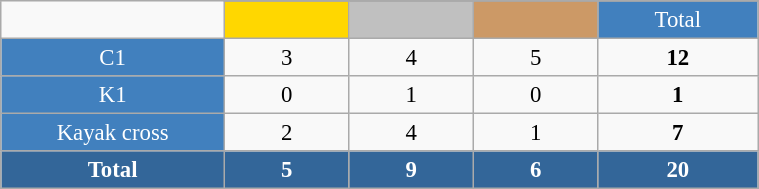<table class="wikitable"  style="font-size:95%; text-align:center; border:gray solid 1px; width:40%;">
<tr>
<td rowspan="2" style="width:3%;"></td>
</tr>
<tr>
<td style="width:2%;" bgcolor=gold></td>
<td style="width:2%;" bgcolor=silver></td>
<td style="width:2%;" bgcolor=cc9966></td>
<td style="width:2%; background-color:#4180be; color:white;">Total</td>
</tr>
<tr>
<td style="background-color:#4180be; color:white;">C1</td>
<td>3</td>
<td>4</td>
<td>5</td>
<td><strong>12</strong></td>
</tr>
<tr>
<td style="background-color:#4180be; color:white;">K1</td>
<td>0</td>
<td>1</td>
<td>0</td>
<td><strong>1</strong></td>
</tr>
<tr>
<td style="background-color:#4180be; color:white;">Kayak cross</td>
<td>2</td>
<td>4</td>
<td>1</td>
<td><strong>7</strong></td>
</tr>
<tr style="background:#369; color:white;">
<td><strong>Total</strong></td>
<td><strong>5</strong></td>
<td><strong>9</strong></td>
<td><strong>6</strong></td>
<td><strong>20</strong></td>
</tr>
</table>
